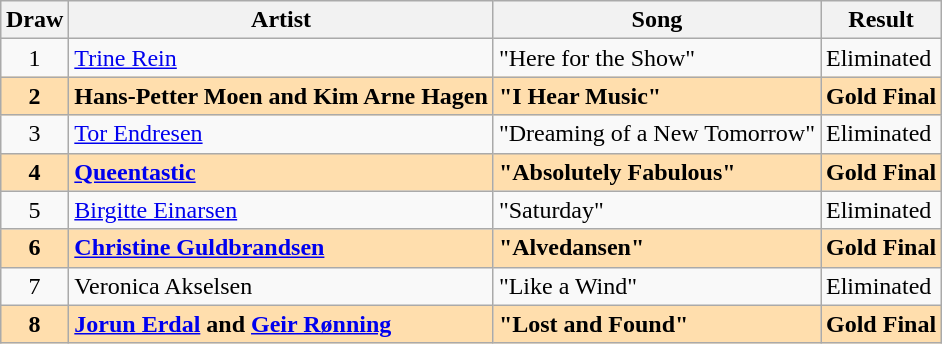<table class="sortable wikitable" style="margin: 1em auto 1em auto; text-align:center;">
<tr>
<th>Draw</th>
<th>Artist</th>
<th>Song</th>
<th>Result</th>
</tr>
<tr>
<td>1</td>
<td align="left"><a href='#'>Trine Rein</a></td>
<td align="left">"Here for the Show"</td>
<td style="text-align:left;">Eliminated</td>
</tr>
<tr style="background: navajowhite; font-weight: bold;">
<td>2</td>
<td align="left">Hans-Petter Moen and Kim Arne Hagen</td>
<td align="left">"I Hear Music"</td>
<td style="text-align:left;">Gold Final</td>
</tr>
<tr>
<td>3</td>
<td align="left"><a href='#'>Tor Endresen</a></td>
<td align="left">"Dreaming of a New Tomorrow"</td>
<td style="text-align:left;">Eliminated</td>
</tr>
<tr style="background: navajowhite; font-weight: bold;">
<td>4</td>
<td align="left"><a href='#'>Queentastic</a></td>
<td align="left">"Absolutely Fabulous"</td>
<td style="text-align:left;">Gold Final</td>
</tr>
<tr>
<td>5</td>
<td align="left"><a href='#'>Birgitte Einarsen</a></td>
<td align="left">"Saturday"</td>
<td style="text-align:left;">Eliminated</td>
</tr>
<tr style="background: navajowhite; font-weight: bold;">
<td>6</td>
<td align="left"><a href='#'>Christine Guldbrandsen</a></td>
<td align="left">"Alvedansen"</td>
<td style="text-align:left;">Gold Final</td>
</tr>
<tr>
<td>7</td>
<td align="left">Veronica Akselsen</td>
<td align="left">"Like a Wind"</td>
<td style="text-align:left;">Eliminated</td>
</tr>
<tr style="background: navajowhite; font-weight: bold;">
<td>8</td>
<td align="left"><a href='#'>Jorun Erdal</a> and <a href='#'>Geir Rønning</a></td>
<td align="left">"Lost and Found"</td>
<td style="text-align:left;">Gold Final</td>
</tr>
</table>
